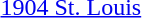<table>
<tr>
<td><a href='#'>1904 St. Louis</a><br></td>
<td></td>
<td></td>
<td></td>
</tr>
</table>
